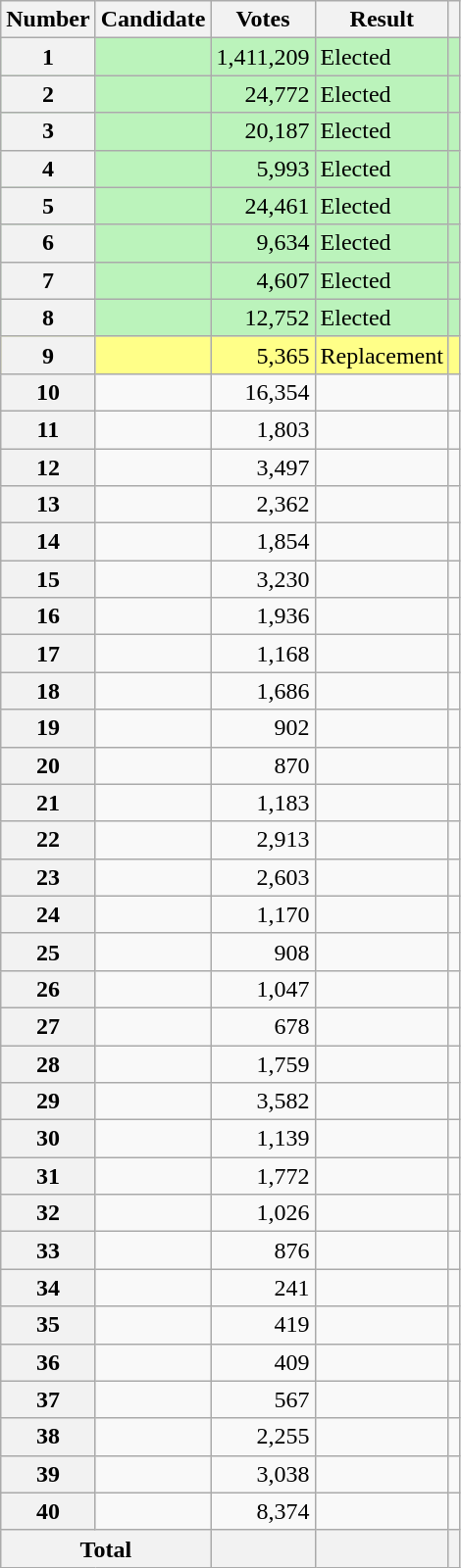<table class="wikitable sortable">
<tr>
<th scope="col">Number</th>
<th scope="col">Candidate</th>
<th scope="col">Votes</th>
<th scope="col">Result</th>
<th scope="col" class="unsortable"></th>
</tr>
<tr bgcolor=bbf3bb>
<th scope="row">1</th>
<td></td>
<td style="text-align:right">1,411,209</td>
<td>Elected</td>
<td></td>
</tr>
<tr bgcolor=bbf3bb>
<th scope="row">2</th>
<td></td>
<td style="text-align:right">24,772</td>
<td>Elected</td>
<td></td>
</tr>
<tr bgcolor=bbf3bb>
<th scope="row">3</th>
<td></td>
<td style="text-align:right">20,187</td>
<td>Elected</td>
<td></td>
</tr>
<tr bgcolor=bbf3bb>
<th scope="row">4</th>
<td></td>
<td style="text-align:right">5,993</td>
<td>Elected</td>
<td></td>
</tr>
<tr bgcolor=bbf3bb>
<th scope="row">5</th>
<td></td>
<td style="text-align:right">24,461</td>
<td>Elected</td>
<td></td>
</tr>
<tr bgcolor=bbf3bb>
<th scope="row">6</th>
<td></td>
<td style="text-align:right">9,634</td>
<td>Elected</td>
<td></td>
</tr>
<tr bgcolor=bbf3bb>
<th scope="row">7</th>
<td></td>
<td style="text-align:right">4,607</td>
<td>Elected</td>
<td></td>
</tr>
<tr bgcolor=bbf3bb>
<th scope="row">8</th>
<td></td>
<td style="text-align:right">12,752</td>
<td>Elected</td>
<td></td>
</tr>
<tr bgcolor=#FF8>
<th scope="row">9</th>
<td></td>
<td style="text-align:right">5,365</td>
<td>Replacement</td>
<td></td>
</tr>
<tr>
<th scope="row">10</th>
<td></td>
<td style="text-align:right">16,354</td>
<td></td>
<td></td>
</tr>
<tr>
<th scope="row">11</th>
<td></td>
<td style="text-align:right">1,803</td>
<td></td>
<td></td>
</tr>
<tr>
<th scope="row">12</th>
<td></td>
<td style="text-align:right">3,497</td>
<td></td>
<td></td>
</tr>
<tr>
<th scope="row">13</th>
<td></td>
<td style="text-align:right">2,362</td>
<td></td>
<td></td>
</tr>
<tr>
<th scope="row">14</th>
<td></td>
<td style="text-align:right">1,854</td>
<td></td>
<td></td>
</tr>
<tr>
<th scope="row">15</th>
<td></td>
<td style="text-align:right">3,230</td>
<td></td>
<td></td>
</tr>
<tr>
<th scope="row">16</th>
<td></td>
<td style="text-align:right">1,936</td>
<td></td>
<td></td>
</tr>
<tr>
<th scope="row">17</th>
<td></td>
<td style="text-align:right">1,168</td>
<td></td>
<td></td>
</tr>
<tr>
<th scope="row">18</th>
<td></td>
<td style="text-align:right">1,686</td>
<td></td>
<td></td>
</tr>
<tr>
<th scope="row">19</th>
<td></td>
<td style="text-align:right">902</td>
<td></td>
<td></td>
</tr>
<tr>
<th scope="row">20</th>
<td></td>
<td style="text-align:right">870</td>
<td></td>
<td></td>
</tr>
<tr>
<th scope="row">21</th>
<td></td>
<td style="text-align:right">1,183</td>
<td></td>
<td></td>
</tr>
<tr>
<th scope="row">22</th>
<td></td>
<td style="text-align:right">2,913</td>
<td></td>
<td></td>
</tr>
<tr>
<th scope="row">23</th>
<td></td>
<td style="text-align:right">2,603</td>
<td></td>
<td></td>
</tr>
<tr>
<th scope="row">24</th>
<td></td>
<td style="text-align:right">1,170</td>
<td></td>
<td></td>
</tr>
<tr>
<th scope="row">25</th>
<td></td>
<td style="text-align:right">908</td>
<td></td>
<td></td>
</tr>
<tr>
<th scope="row">26</th>
<td></td>
<td style="text-align:right">1,047</td>
<td></td>
<td></td>
</tr>
<tr>
<th scope="row">27</th>
<td></td>
<td style="text-align:right">678</td>
<td></td>
<td></td>
</tr>
<tr>
<th scope="row">28</th>
<td></td>
<td style="text-align:right">1,759</td>
<td></td>
<td></td>
</tr>
<tr>
<th scope="row">29</th>
<td></td>
<td style="text-align:right">3,582</td>
<td></td>
<td></td>
</tr>
<tr>
<th scope="row">30</th>
<td></td>
<td style="text-align:right">1,139</td>
<td></td>
<td></td>
</tr>
<tr>
<th scope="row">31</th>
<td></td>
<td style="text-align:right">1,772</td>
<td></td>
<td></td>
</tr>
<tr>
<th scope="row">32</th>
<td></td>
<td style="text-align:right">1,026</td>
<td></td>
<td></td>
</tr>
<tr>
<th scope="row">33</th>
<td></td>
<td style="text-align:right">876</td>
<td></td>
<td></td>
</tr>
<tr>
<th scope="row">34</th>
<td></td>
<td style="text-align:right">241</td>
<td></td>
<td></td>
</tr>
<tr>
<th scope="row">35</th>
<td></td>
<td style="text-align:right">419</td>
<td></td>
<td></td>
</tr>
<tr>
<th scope="row">36</th>
<td></td>
<td style="text-align:right">409</td>
<td></td>
<td></td>
</tr>
<tr>
<th scope="row">37</th>
<td></td>
<td style="text-align:right">567</td>
<td></td>
<td></td>
</tr>
<tr>
<th scope="row">38</th>
<td></td>
<td style="text-align:right">2,255</td>
<td></td>
<td></td>
</tr>
<tr>
<th scope="row">39</th>
<td></td>
<td style="text-align:right">3,038</td>
<td></td>
<td></td>
</tr>
<tr>
<th scope="row">40</th>
<td></td>
<td style="text-align:right">8,374</td>
<td></td>
<td></td>
</tr>
<tr class="sortbottom">
<th scope="row" colspan="2">Total</th>
<th style="text-align:right"></th>
<th></th>
<th></th>
</tr>
</table>
